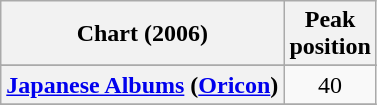<table class="wikitable sortable plainrowheaders">
<tr>
<th scope="col">Chart (2006)</th>
<th scope="col">Peak<br>position</th>
</tr>
<tr>
</tr>
<tr>
</tr>
<tr>
</tr>
<tr>
<th scope="row"><a href='#'>Japanese Albums</a> (<a href='#'>Oricon</a>)</th>
<td align="center">40</td>
</tr>
<tr>
</tr>
</table>
